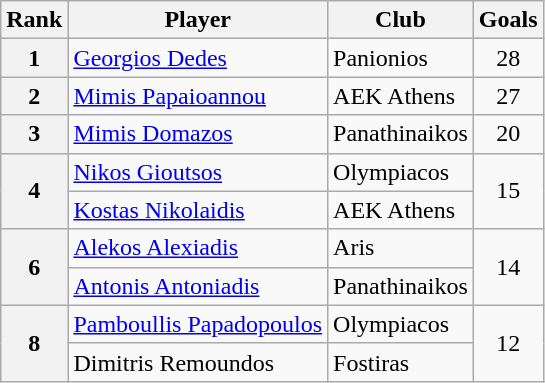<table class="wikitable" style="text-align:center">
<tr>
<th>Rank</th>
<th>Player</th>
<th>Club</th>
<th>Goals</th>
</tr>
<tr>
<th>1</th>
<td align="left"> <a href='#'>Georgios Dedes</a></td>
<td align="left">Panionios</td>
<td>28</td>
</tr>
<tr>
<th>2</th>
<td align="left"> <a href='#'>Mimis Papaioannou</a></td>
<td align="left">AEK Athens</td>
<td>27</td>
</tr>
<tr>
<th>3</th>
<td align="left"> <a href='#'>Mimis Domazos</a></td>
<td align="left">Panathinaikos</td>
<td>20</td>
</tr>
<tr>
<th rowspan="2">4</th>
<td align="left"> <a href='#'>Nikos Gioutsos</a></td>
<td align="left">Olympiacos</td>
<td rowspan="2">15</td>
</tr>
<tr>
<td align="left"> <a href='#'>Kostas Nikolaidis</a></td>
<td align="left">AEK Athens</td>
</tr>
<tr>
<th rowspan="2">6</th>
<td align="left"> <a href='#'>Alekos Alexiadis</a></td>
<td align="left">Aris</td>
<td rowspan="2">14</td>
</tr>
<tr>
<td align="left"> <a href='#'>Antonis Antoniadis</a></td>
<td align="left">Panathinaikos</td>
</tr>
<tr>
<th rowspan="2">8</th>
<td align="left"> <a href='#'>Pamboullis Papadopoulos</a></td>
<td align="left">Olympiacos</td>
<td rowspan="2">12</td>
</tr>
<tr>
<td align="left"> Dimitris Remoundos</td>
<td align="left">Fostiras</td>
</tr>
</table>
